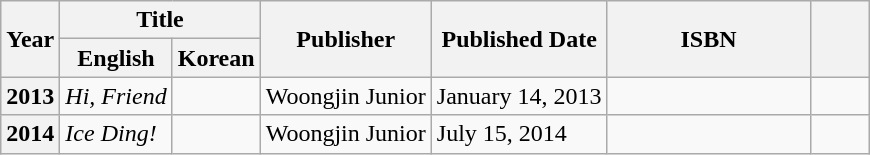<table class="wikitable plainrowheaders sortable" style="text-align:left; font-size:100%; padding:0 auto">
<tr>
<th scope="col" rowspan="2">Year</th>
<th scope="col" colspan="2">Title</th>
<th scope="col" rowspan="2">Publisher</th>
<th scope="col" rowspan="2">Published Date</th>
<th scope="col" rowspan="2" Style=width:8em>ISBN</th>
<th scope="col" rowspan="2" Style=width:2em class="unsortable"></th>
</tr>
<tr>
<th>English</th>
<th>Korean</th>
</tr>
<tr>
<th scope="row">2013</th>
<td><em>Hi, Friend</em></td>
<td></td>
<td>Woongjin Junior</td>
<td>January 14, 2013</td>
<td></td>
<td></td>
</tr>
<tr>
<th scope="row">2014</th>
<td><em>Ice Ding! </em></td>
<td></td>
<td>Woongjin Junior</td>
<td>July 15, 2014</td>
<td></td>
<td></td>
</tr>
</table>
